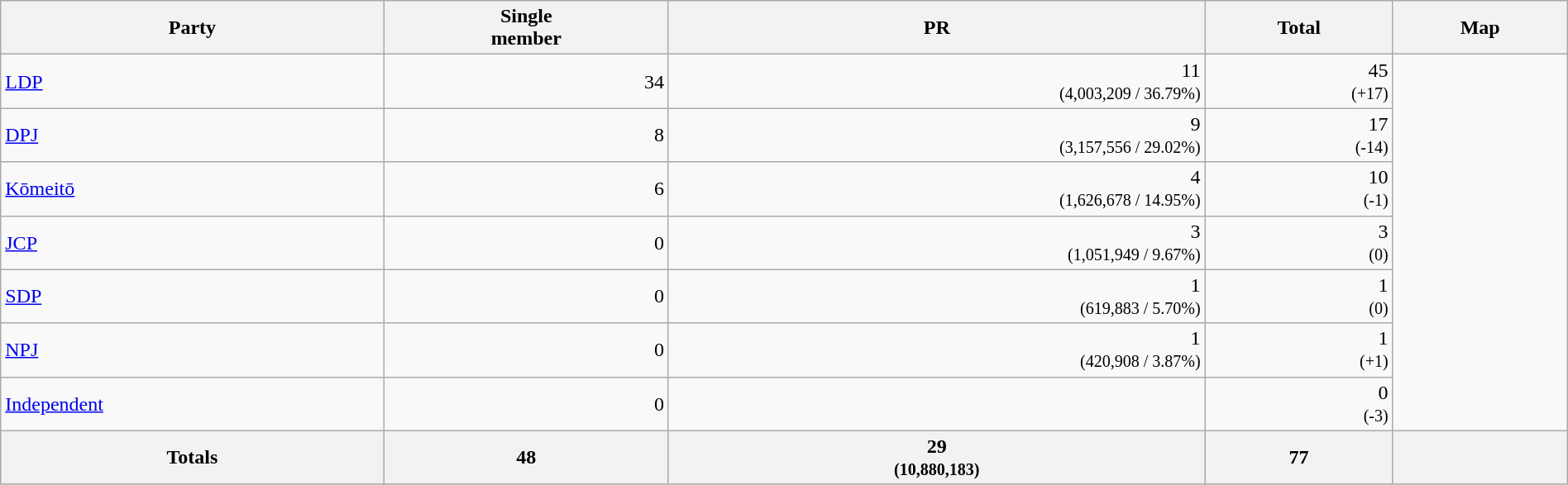<table class="wikitable" width="100%">
<tr>
<th>Party</th>
<th>Single<br>member</th>
<th>PR</th>
<th>Total</th>
<th>Map</th>
</tr>
<tr>
<td><a href='#'>LDP</a></td>
<td align="right">34</td>
<td align="right">11<br><small>(4,003,209 / 36.79%)</small></td>
<td align="right">45<br><small>(+17)</small></td>
<td rowspan=7 align="center"></td>
</tr>
<tr>
<td><a href='#'>DPJ</a></td>
<td align="right">8</td>
<td align="right">9<br><small>(3,157,556 / 29.02%)</small></td>
<td align="right">17<br><small>(-14)</small></td>
</tr>
<tr>
<td><a href='#'>Kōmeitō</a></td>
<td align="right">6</td>
<td align="right">4<br><small>(1,626,678 / 14.95%)</small></td>
<td align="right">10<br><small>(-1)</small></td>
</tr>
<tr>
<td><a href='#'>JCP</a></td>
<td align="right">0</td>
<td align="right">3<br><small>(1,051,949 / 9.67%)</small></td>
<td align="right">3<br><small>(0)</small></td>
</tr>
<tr>
<td><a href='#'>SDP</a></td>
<td align="right">0</td>
<td align="right">1<br><small>(619,883 / 5.70%)</small></td>
<td align="right">1<br><small>(0)</small></td>
</tr>
<tr>
<td><a href='#'>NPJ</a></td>
<td align="right">0</td>
<td align="right">1<br><small>(420,908 / 3.87%)</small></td>
<td align="right">1<br><small>(+1)</small></td>
</tr>
<tr>
<td><a href='#'>Independent</a></td>
<td align="right">0</td>
<td align="right"></td>
<td align="right">0<br><small>(-3)</small></td>
</tr>
<tr bgcolor=lightgrey>
<th><strong>Totals</strong></th>
<th align="right">48</th>
<th align="right">29<br><small>(10,880,183)</small></th>
<th align="right">77</th>
<th></th>
</tr>
</table>
